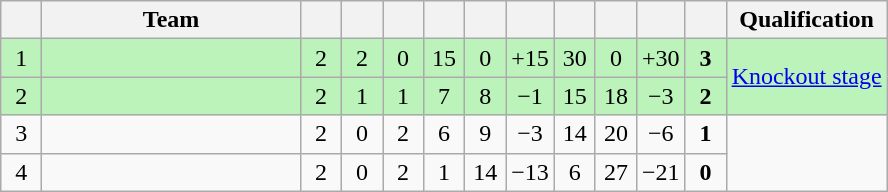<table class="wikitable" style="text-align:center;">
<tr>
<th width="20"></th>
<th width="165">Team</th>
<th width="20"></th>
<th width="20"></th>
<th width="20"></th>
<th width="20"></th>
<th width="20"></th>
<th width="20"></th>
<th width="20"></th>
<th width="20"></th>
<th width="20"></th>
<th width="20"></th>
<th width="100">Qualification</th>
</tr>
<tr bgcolor="bbf3bb">
<td>1</td>
<td align="left"></td>
<td>2</td>
<td>2</td>
<td>0</td>
<td>15</td>
<td>0</td>
<td>+15</td>
<td>30</td>
<td>0</td>
<td>+30</td>
<td><strong>3</strong></td>
<td rowspan="2"><a href='#'>Knockout stage</a></td>
</tr>
<tr bgcolor="bbf3bb">
<td>2</td>
<td align="left"></td>
<td>2</td>
<td>1</td>
<td>1</td>
<td>7</td>
<td>8</td>
<td>−1</td>
<td>15</td>
<td>18</td>
<td>−3</td>
<td><strong>2</strong></td>
</tr>
<tr>
<td>3</td>
<td align="left"></td>
<td>2</td>
<td>0</td>
<td>2</td>
<td>6</td>
<td>9</td>
<td>−3</td>
<td>14</td>
<td>20</td>
<td>−6</td>
<td><strong>1</strong></td>
<td rowspan="2"></td>
</tr>
<tr>
<td>4</td>
<td align="left"></td>
<td>2</td>
<td>0</td>
<td>2</td>
<td>1</td>
<td>14</td>
<td>−13</td>
<td>6</td>
<td>27</td>
<td>−21</td>
<td><strong>0</strong></td>
</tr>
</table>
